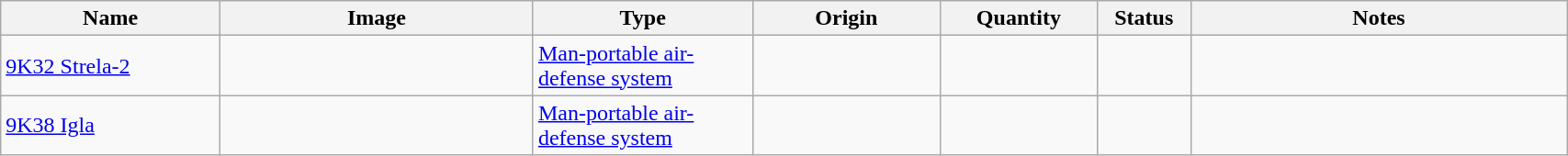<table class="wikitable" style="width:90%;">
<tr>
<th width=14%>Name</th>
<th width=20%>Image</th>
<th width=14%>Type</th>
<th width=12%>Origin</th>
<th width=10%>Quantity</th>
<th width=06%>Status</th>
<th width=24%>Notes</th>
</tr>
<tr>
<td><a href='#'>9K32 Strela-2</a></td>
<td></td>
<td><a href='#'>Man-portable air-defense system</a></td>
<td></td>
<td></td>
<td></td>
<td></td>
</tr>
<tr>
<td><a href='#'>9K38 Igla</a></td>
<td></td>
<td><a href='#'>Man-portable air-defense system</a></td>
<td></td>
<td></td>
<td></td>
<td></td>
</tr>
</table>
